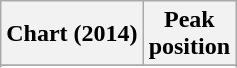<table class="wikitable plainrowheaders sortable">
<tr>
<th>Chart (2014)</th>
<th>Peak<br>position</th>
</tr>
<tr>
</tr>
<tr>
</tr>
<tr>
</tr>
<tr>
</tr>
<tr>
</tr>
<tr>
</tr>
</table>
